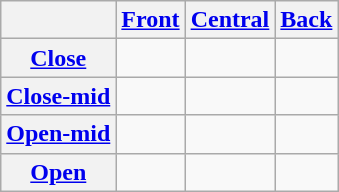<table class="wikitable" style="text-align:center;">
<tr>
<th></th>
<th><a href='#'>Front</a></th>
<th><a href='#'>Central</a></th>
<th><a href='#'>Back</a></th>
</tr>
<tr>
<th><a href='#'>Close</a></th>
<td></td>
<td></td>
<td></td>
</tr>
<tr>
<th><a href='#'>Close-mid</a></th>
<td></td>
<td></td>
<td></td>
</tr>
<tr>
<th><a href='#'>Open-mid</a></th>
<td></td>
<td></td>
<td></td>
</tr>
<tr>
<th><a href='#'>Open</a></th>
<td></td>
<td></td>
<td></td>
</tr>
</table>
